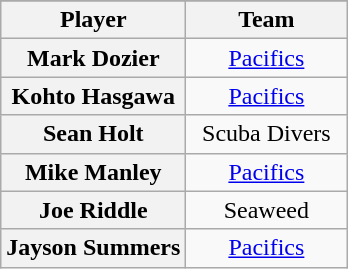<table class="wikitable sortable plainrowheaders" style="text-align:center;">
<tr>
</tr>
<tr>
<th scope="col">Player</th>
<th scope="col" style="width:100px;">Team</th>
</tr>
<tr>
<th scope="row" style="text-align:center">Mark Dozier</th>
<td><a href='#'>Pacifics</a></td>
</tr>
<tr>
<th scope="row" style="text-align:center">Kohto Hasgawa</th>
<td><a href='#'>Pacifics</a></td>
</tr>
<tr>
<th scope="row" style="text-align:center">Sean Holt</th>
<td Santa Rosa Scuba Divers>Scuba Divers</td>
</tr>
<tr>
<th scope="row" style="text-align:center">Mike Manley</th>
<td><a href='#'>Pacifics</a></td>
</tr>
<tr>
<th scope="row" style="text-align:center">Joe Riddle</th>
<td Santa Cruz Seaweed>Seaweed</td>
</tr>
<tr>
<th scope="row" style="text-align:center">Jayson Summers</th>
<td><a href='#'>Pacifics</a></td>
</tr>
</table>
